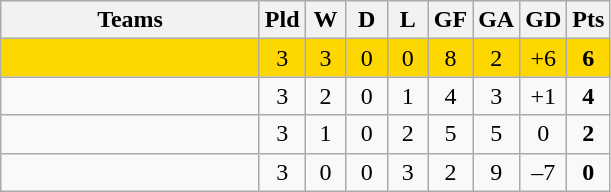<table class="wikitable" style="text-align: center;">
<tr>
<th width=165>Teams</th>
<th width=20>Pld</th>
<th width=20>W</th>
<th width=20>D</th>
<th width=20>L</th>
<th width=20>GF</th>
<th width=20>GA</th>
<th width=20>GD</th>
<th width=20>Pts</th>
</tr>
<tr align=center style="background:gold">
<td style="text-align:left;"></td>
<td>3</td>
<td>3</td>
<td>0</td>
<td>0</td>
<td>8</td>
<td>2</td>
<td>+6</td>
<td><strong>6</strong></td>
</tr>
<tr align=center>
<td style="text-align:left;"></td>
<td>3</td>
<td>2</td>
<td>0</td>
<td>1</td>
<td>4</td>
<td>3</td>
<td>+1</td>
<td><strong>4</strong></td>
</tr>
<tr align=center>
<td style="text-align:left;"></td>
<td>3</td>
<td>1</td>
<td>0</td>
<td>2</td>
<td>5</td>
<td>5</td>
<td>0</td>
<td><strong>2</strong></td>
</tr>
<tr align=center>
<td style="text-align:left;"></td>
<td>3</td>
<td>0</td>
<td>0</td>
<td>3</td>
<td>2</td>
<td>9</td>
<td>–7</td>
<td><strong>0</strong></td>
</tr>
</table>
